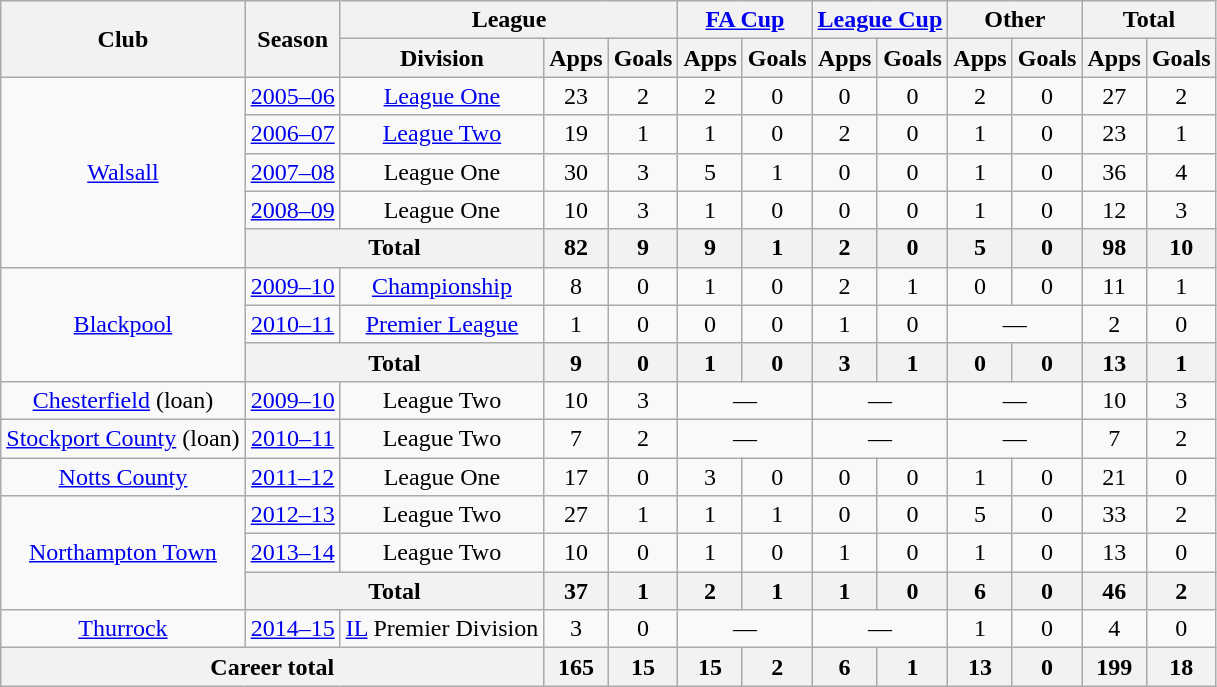<table class="wikitable" style="text-align:center">
<tr>
<th rowspan="2">Club</th>
<th rowspan="2">Season</th>
<th colspan="3">League</th>
<th colspan="2"><a href='#'>FA Cup</a></th>
<th colspan="2"><a href='#'>League Cup</a></th>
<th colspan="2">Other</th>
<th colspan="2">Total</th>
</tr>
<tr>
<th>Division</th>
<th>Apps</th>
<th>Goals</th>
<th>Apps</th>
<th>Goals</th>
<th>Apps</th>
<th>Goals</th>
<th>Apps</th>
<th>Goals</th>
<th>Apps</th>
<th>Goals</th>
</tr>
<tr>
<td rowspan="5"><a href='#'>Walsall</a></td>
<td><a href='#'>2005–06</a></td>
<td><a href='#'>League One</a></td>
<td>23</td>
<td>2</td>
<td>2</td>
<td>0</td>
<td>0</td>
<td>0</td>
<td>2</td>
<td>0</td>
<td>27</td>
<td>2</td>
</tr>
<tr>
<td><a href='#'>2006–07</a></td>
<td><a href='#'>League Two</a></td>
<td>19</td>
<td>1</td>
<td>1</td>
<td>0</td>
<td>2</td>
<td>0</td>
<td>1</td>
<td>0</td>
<td>23</td>
<td>1</td>
</tr>
<tr>
<td><a href='#'>2007–08</a></td>
<td>League One</td>
<td>30</td>
<td>3</td>
<td>5</td>
<td>1</td>
<td>0</td>
<td>0</td>
<td>1</td>
<td>0</td>
<td>36</td>
<td>4</td>
</tr>
<tr>
<td><a href='#'>2008–09</a></td>
<td>League One</td>
<td>10</td>
<td>3</td>
<td>1</td>
<td>0</td>
<td>0</td>
<td>0</td>
<td>1</td>
<td>0</td>
<td>12</td>
<td>3</td>
</tr>
<tr>
<th colspan="2">Total</th>
<th>82</th>
<th>9</th>
<th>9</th>
<th>1</th>
<th>2</th>
<th>0</th>
<th>5</th>
<th>0</th>
<th>98</th>
<th>10</th>
</tr>
<tr>
<td rowspan="3"><a href='#'>Blackpool</a></td>
<td><a href='#'>2009–10</a></td>
<td><a href='#'>Championship</a></td>
<td>8</td>
<td>0</td>
<td>1</td>
<td>0</td>
<td>2</td>
<td>1</td>
<td>0</td>
<td>0</td>
<td>11</td>
<td>1</td>
</tr>
<tr>
<td><a href='#'>2010–11</a></td>
<td><a href='#'>Premier League</a></td>
<td>1</td>
<td>0</td>
<td>0</td>
<td>0</td>
<td>1</td>
<td>0</td>
<td colspan="2">—</td>
<td>2</td>
<td>0</td>
</tr>
<tr>
<th colspan="2">Total</th>
<th>9</th>
<th>0</th>
<th>1</th>
<th>0</th>
<th>3</th>
<th>1</th>
<th>0</th>
<th>0</th>
<th>13</th>
<th>1</th>
</tr>
<tr>
<td><a href='#'>Chesterfield</a> (loan)</td>
<td><a href='#'>2009–10</a></td>
<td>League Two</td>
<td>10</td>
<td>3</td>
<td colspan="2">—</td>
<td colspan="2">—</td>
<td colspan="2">—</td>
<td>10</td>
<td>3</td>
</tr>
<tr>
<td><a href='#'>Stockport County</a> (loan)</td>
<td><a href='#'>2010–11</a></td>
<td>League Two</td>
<td>7</td>
<td>2</td>
<td colspan="2">—</td>
<td colspan="2">—</td>
<td colspan="2">—</td>
<td>7</td>
<td>2</td>
</tr>
<tr>
<td><a href='#'>Notts County</a></td>
<td><a href='#'>2011–12</a></td>
<td>League One</td>
<td>17</td>
<td>0</td>
<td>3</td>
<td>0</td>
<td>0</td>
<td>0</td>
<td>1</td>
<td>0</td>
<td>21</td>
<td>0</td>
</tr>
<tr>
<td rowspan="3"><a href='#'>Northampton Town</a></td>
<td><a href='#'>2012–13</a></td>
<td>League Two</td>
<td>27</td>
<td>1</td>
<td>1</td>
<td>1</td>
<td>0</td>
<td>0</td>
<td>5</td>
<td>0</td>
<td>33</td>
<td>2</td>
</tr>
<tr>
<td><a href='#'>2013–14</a></td>
<td>League Two</td>
<td>10</td>
<td>0</td>
<td>1</td>
<td>0</td>
<td>1</td>
<td>0</td>
<td>1</td>
<td>0</td>
<td>13</td>
<td>0</td>
</tr>
<tr>
<th colspan="2">Total</th>
<th>37</th>
<th>1</th>
<th>2</th>
<th>1</th>
<th>1</th>
<th>0</th>
<th>6</th>
<th>0</th>
<th>46</th>
<th>2</th>
</tr>
<tr>
<td><a href='#'>Thurrock</a></td>
<td><a href='#'>2014–15</a></td>
<td><a href='#'>IL</a> Premier Division</td>
<td>3</td>
<td>0</td>
<td colspan="2">—</td>
<td colspan="2">—</td>
<td>1</td>
<td>0</td>
<td>4</td>
<td>0</td>
</tr>
<tr>
<th colspan=3>Career total</th>
<th>165</th>
<th>15</th>
<th>15</th>
<th>2</th>
<th>6</th>
<th>1</th>
<th>13</th>
<th>0</th>
<th>199</th>
<th>18</th>
</tr>
</table>
